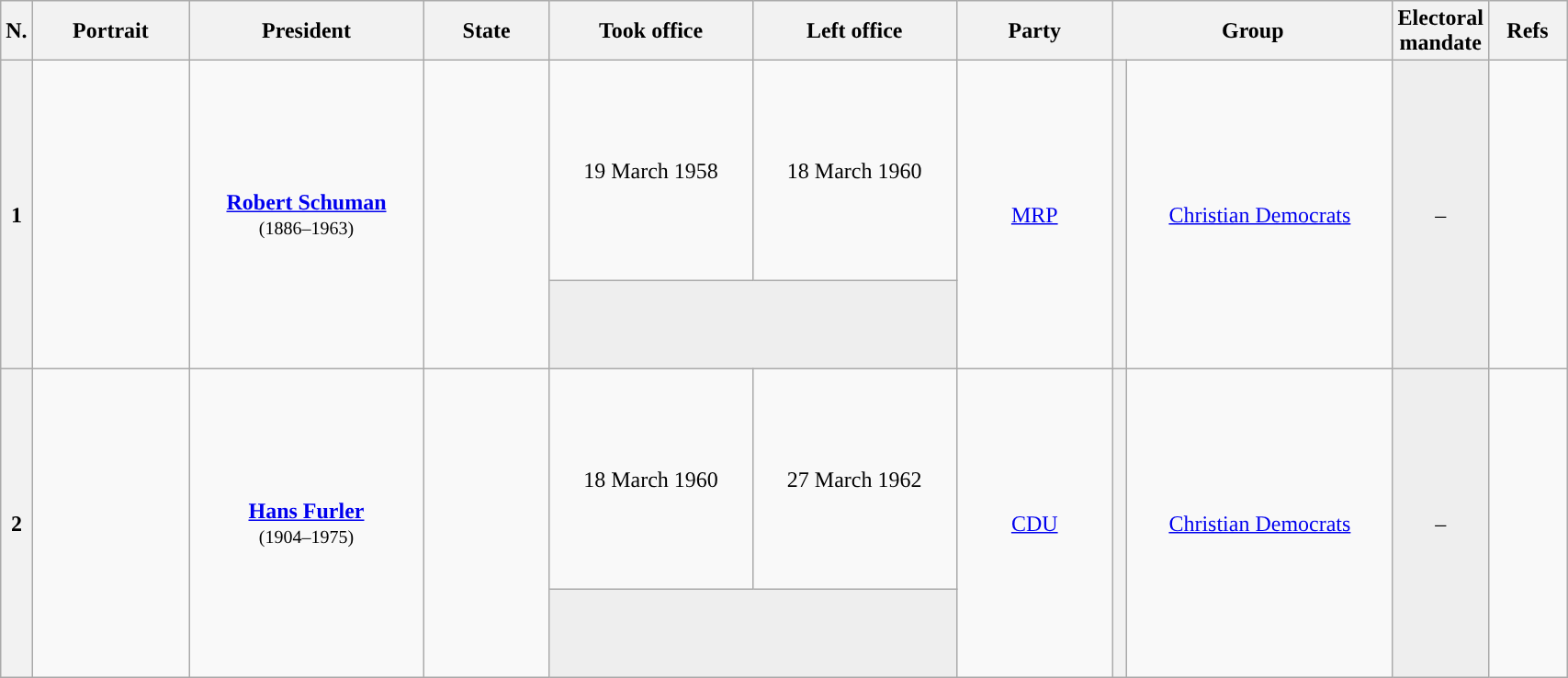<table class="wikitable" style="text-align:center; style="width=90%">
<tr>
<th width=1%>N.</th>
<th width=10%>Portrait</th>
<th width=15%>President<br></th>
<th width=8%>State</th>
<th width=13%>Took office</th>
<th width=13%>Left office</th>
<th width=10%>Party</th>
<th widht=10% colspan=2>Group</th>
<th width=5%>Electoral mandate</th>
<th width=5%>Refs</th>
</tr>
<tr style="height:10em;">
<th rowspan=2>1</th>
<td rowspan=2></td>
<td rowspan=2><strong><a href='#'>Robert Schuman</a></strong><br><small>(1886–1963)</small></td>
<td rowspan=2></td>
<td>19 March 1958</td>
<td>18 March 1960</td>
<td rowspan=2><a href='#'>MRP</a></td>
<th rowspan=2 style="background:"></th>
<td rowspan=2><a href='#'>Christian Democrats</a></td>
<td rowspan=2 bgcolor=#EEEEEE>–</td>
<td rowspan=2></td>
</tr>
<tr style="height:4em;">
<td colspan=2 bgcolor=#EEEEEE></td>
</tr>
<tr style="height:10em;">
<th rowspan=2>2</th>
<td rowspan=2></td>
<td rowspan=2><strong><a href='#'>Hans Furler</a></strong><br><small>(1904–1975)</small></td>
<td rowspan=2></td>
<td>18 March 1960</td>
<td>27 March 1962</td>
<td rowspan=2><a href='#'>CDU</a></td>
<th rowspan=2 style="background:"></th>
<td rowspan=2><a href='#'>Christian Democrats</a></td>
<td rowspan=2 bgcolor=#EEEEEE>–</td>
<td rowspan=2></td>
</tr>
<tr style="height:4em;">
<td colspan=2 bgcolor=#EEEEEE></td>
</tr>
</table>
